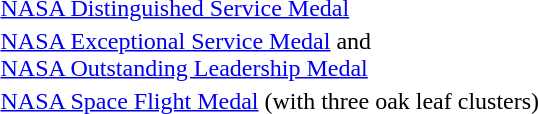<table>
<tr>
<td> <a href='#'>NASA Distinguished Service Medal</a></td>
</tr>
<tr>
<td> <a href='#'>NASA Exceptional Service Medal</a> and<br> <a href='#'>NASA Outstanding Leadership Medal</a></td>
</tr>
<tr>
<td> <a href='#'>NASA Space Flight Medal</a> (with three oak leaf clusters)</td>
</tr>
</table>
